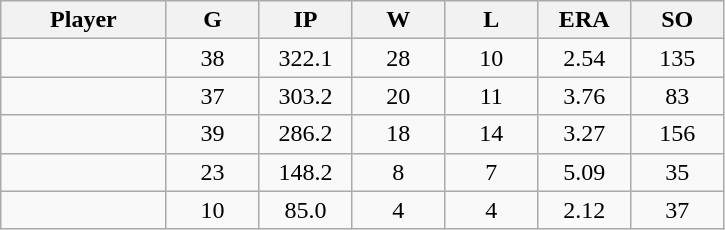<table class="wikitable sortable">
<tr>
<th bgcolor="#DDDDFF" width="16%">Player</th>
<th bgcolor="#DDDDFF" width="9%">G</th>
<th bgcolor="#DDDDFF" width="9%">IP</th>
<th bgcolor="#DDDDFF" width="9%">W</th>
<th bgcolor="#DDDDFF" width="9%">L</th>
<th bgcolor="#DDDDFF" width="9%">ERA</th>
<th bgcolor="#DDDDFF" width="9%">SO</th>
</tr>
<tr align="center">
<td></td>
<td>38</td>
<td>322.1</td>
<td>28</td>
<td>10</td>
<td>2.54</td>
<td>135</td>
</tr>
<tr align="center">
<td></td>
<td>37</td>
<td>303.2</td>
<td>20</td>
<td>11</td>
<td>3.76</td>
<td>83</td>
</tr>
<tr align="center">
<td></td>
<td>39</td>
<td>286.2</td>
<td>18</td>
<td>14</td>
<td>3.27</td>
<td>156</td>
</tr>
<tr align="center">
<td></td>
<td>23</td>
<td>148.2</td>
<td>8</td>
<td>7</td>
<td>5.09</td>
<td>35</td>
</tr>
<tr align="center">
<td></td>
<td>10</td>
<td>85.0</td>
<td>4</td>
<td>4</td>
<td>2.12</td>
<td>37</td>
</tr>
</table>
